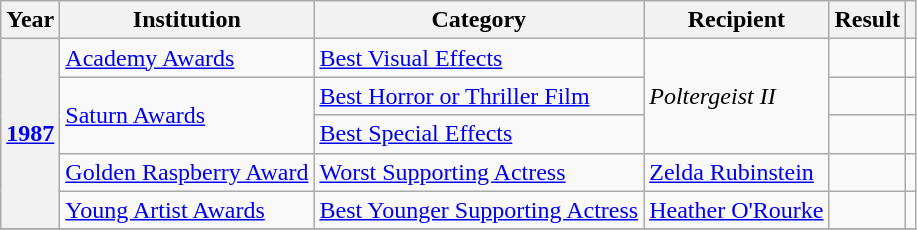<table class="wikitable unsortable plainrowheaders">
<tr>
<th>Year</th>
<th>Institution</th>
<th>Category</th>
<th>Recipient</th>
<th>Result</th>
<th></th>
</tr>
<tr>
<th scope="row" rowspan="5"><a href='#'>1987</a></th>
<td><a href='#'>Academy Awards</a></td>
<td><a href='#'>Best Visual Effects</a></td>
<td rowspan="3"><em>Poltergeist II</em></td>
<td></td>
<td style="text-align:center;"></td>
</tr>
<tr>
<td rowspan="2"><a href='#'>Saturn Awards</a></td>
<td><a href='#'>Best Horror or Thriller Film</a></td>
<td></td>
<td style="text-align:center;"></td>
</tr>
<tr>
<td><a href='#'>Best Special Effects</a></td>
<td></td>
<td style="text-align:center;"></td>
</tr>
<tr>
<td><a href='#'>Golden Raspberry Award</a></td>
<td><a href='#'>Worst Supporting Actress</a></td>
<td><a href='#'>Zelda Rubinstein</a></td>
<td></td>
<td style="text-align:center;"></td>
</tr>
<tr>
<td><a href='#'>Young Artist Awards</a></td>
<td><a href='#'>Best Younger Supporting Actress</a></td>
<td><a href='#'>Heather O'Rourke</a></td>
<td></td>
<td style="text-align:center;"></td>
</tr>
<tr>
</tr>
</table>
